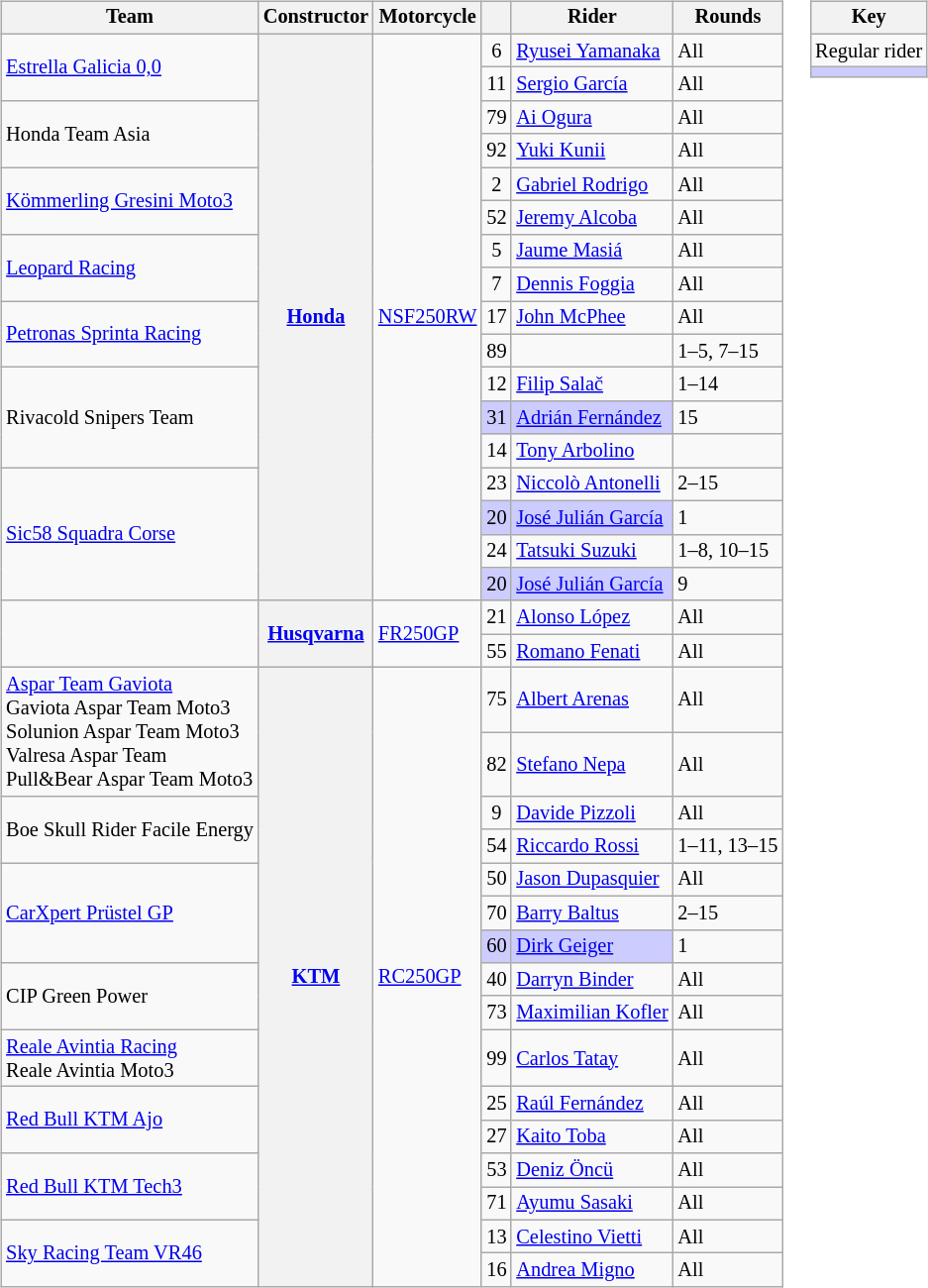<table>
<tr>
<td><br><table class="wikitable" style="font-size: 85%;">
<tr>
<th>Team</th>
<th>Constructor</th>
<th>Motorcycle</th>
<th></th>
<th>Rider</th>
<th>Rounds</th>
</tr>
<tr>
<td rowspan=2> <a href='#'>Estrella Galicia 0,0</a></td>
<th rowspan=17><a href='#'>Honda</a></th>
<td rowspan="17"><a href='#'>NSF250RW</a></td>
<td align=center>6</td>
<td> <a href='#'>Ryusei Yamanaka</a></td>
<td>All</td>
</tr>
<tr>
<td align=center>11</td>
<td> <a href='#'>Sergio García</a></td>
<td>All</td>
</tr>
<tr>
<td rowspan=2> Honda Team Asia</td>
<td align=center>79</td>
<td> <a href='#'>Ai Ogura</a></td>
<td>All</td>
</tr>
<tr>
<td align=center>92</td>
<td> <a href='#'>Yuki Kunii</a></td>
<td>All</td>
</tr>
<tr>
<td rowspan=2> <a href='#'>Kömmerling Gresini Moto3</a></td>
<td align=center>2</td>
<td> <a href='#'>Gabriel Rodrigo</a></td>
<td>All</td>
</tr>
<tr>
<td align=center>52</td>
<td> <a href='#'>Jeremy Alcoba</a></td>
<td>All</td>
</tr>
<tr>
<td rowspan=2> <a href='#'>Leopard Racing</a></td>
<td align=center>5</td>
<td> <a href='#'>Jaume Masiá</a></td>
<td>All</td>
</tr>
<tr>
<td align=center>7</td>
<td> <a href='#'>Dennis Foggia</a></td>
<td>All</td>
</tr>
<tr>
<td rowspan=2> <a href='#'>Petronas Sprinta Racing</a></td>
<td align=center>17</td>
<td> <a href='#'>John McPhee</a></td>
<td>All</td>
</tr>
<tr>
<td align=center>89</td>
<td></td>
<td>1–5, 7–15</td>
</tr>
<tr>
<td rowspan=3> Rivacold Snipers Team</td>
<td align=center>12</td>
<td> <a href='#'>Filip Salač</a></td>
<td>1–14</td>
</tr>
<tr>
<td align=center style="background:#ccccff;">31</td>
<td style="background:#ccccff;"> <a href='#'>Adrián Fernández</a></td>
<td>15</td>
</tr>
<tr>
<td align=center>14</td>
<td> <a href='#'>Tony Arbolino</a></td>
<td></td>
</tr>
<tr>
<td rowspan=4> <a href='#'>Sic58 Squadra Corse</a></td>
<td align=center>23</td>
<td> <a href='#'>Niccolò Antonelli</a></td>
<td>2–15</td>
</tr>
<tr>
<td align=center style="background:#ccccff;">20</td>
<td style="background:#ccccff;"> <a href='#'>José Julián García</a></td>
<td>1</td>
</tr>
<tr>
<td align=center>24</td>
<td> <a href='#'>Tatsuki Suzuki</a></td>
<td>1–8, 10–15</td>
</tr>
<tr>
<td align=center style="background:#ccccff;">20</td>
<td style="background:#ccccff;"> <a href='#'>José Julián García</a></td>
<td>9</td>
</tr>
<tr>
<td rowspan=2></td>
<th rowspan=2><a href='#'>Husqvarna</a></th>
<td rowspan=2><a href='#'>FR250GP</a></td>
<td align=center>21</td>
<td> <a href='#'>Alonso López</a></td>
<td>All</td>
</tr>
<tr>
<td align=center>55</td>
<td> <a href='#'>Romano Fenati</a></td>
<td>All</td>
</tr>
<tr>
<td rowspan=2> <a href='#'>Aspar Team Gaviota</a><br> Gaviota Aspar Team Moto3<br> Solunion Aspar Team Moto3<br> Valresa Aspar Team<br> Pull&Bear Aspar Team Moto3</td>
<th rowspan=16><a href='#'>KTM</a></th>
<td rowspan="16"><a href='#'>RC250GP</a></td>
<td align=center>75</td>
<td> <a href='#'>Albert Arenas</a></td>
<td>All</td>
</tr>
<tr>
<td align=center>82</td>
<td> <a href='#'>Stefano Nepa</a></td>
<td>All</td>
</tr>
<tr>
<td rowspan=2> Boe Skull Rider Facile Energy</td>
<td align=center>9</td>
<td> <a href='#'>Davide Pizzoli</a></td>
<td>All</td>
</tr>
<tr>
<td align=center>54</td>
<td> <a href='#'>Riccardo Rossi</a></td>
<td>1–11, 13–15</td>
</tr>
<tr>
<td rowspan=3> <a href='#'>CarXpert Prüstel GP</a></td>
<td align=center>50</td>
<td> <a href='#'>Jason Dupasquier</a></td>
<td>All</td>
</tr>
<tr>
<td align=center>70</td>
<td> <a href='#'>Barry Baltus</a></td>
<td>2–15</td>
</tr>
<tr>
<td align=center style="background:#ccccff;">60</td>
<td style="background:#ccccff;"> <a href='#'>Dirk Geiger</a></td>
<td>1</td>
</tr>
<tr>
<td rowspan=2> CIP Green Power</td>
<td align=center>40</td>
<td> <a href='#'>Darryn Binder</a></td>
<td>All</td>
</tr>
<tr>
<td align=center>73</td>
<td> <a href='#'>Maximilian Kofler</a></td>
<td>All</td>
</tr>
<tr>
<td> <a href='#'>Reale Avintia Racing</a><br> Reale Avintia Moto3</td>
<td align=center>99</td>
<td> <a href='#'>Carlos Tatay</a></td>
<td>All</td>
</tr>
<tr>
<td rowspan=2> <a href='#'>Red Bull KTM Ajo</a></td>
<td align=center>25</td>
<td> <a href='#'>Raúl Fernández</a></td>
<td>All</td>
</tr>
<tr>
<td align=center>27</td>
<td> <a href='#'>Kaito Toba</a></td>
<td>All</td>
</tr>
<tr>
<td rowspan=2> <a href='#'>Red Bull KTM Tech3</a></td>
<td align=center>53</td>
<td> <a href='#'>Deniz Öncü</a></td>
<td>All</td>
</tr>
<tr>
<td align=center>71</td>
<td> <a href='#'>Ayumu Sasaki</a></td>
<td>All</td>
</tr>
<tr>
<td rowspan=2> <a href='#'>Sky Racing Team VR46</a></td>
<td align=center>13</td>
<td> <a href='#'>Celestino Vietti</a></td>
<td>All</td>
</tr>
<tr>
<td align=center>16</td>
<td> <a href='#'>Andrea Migno</a></td>
<td>All</td>
</tr>
</table>
</td>
<td valign="top"><br><table class="wikitable" style="font-size: 85%;">
<tr>
<th colspan=2>Key</th>
</tr>
<tr>
<td>Regular rider</td>
</tr>
<tr style="background:#ccccff;">
<td></td>
</tr>
</table>
</td>
</tr>
</table>
